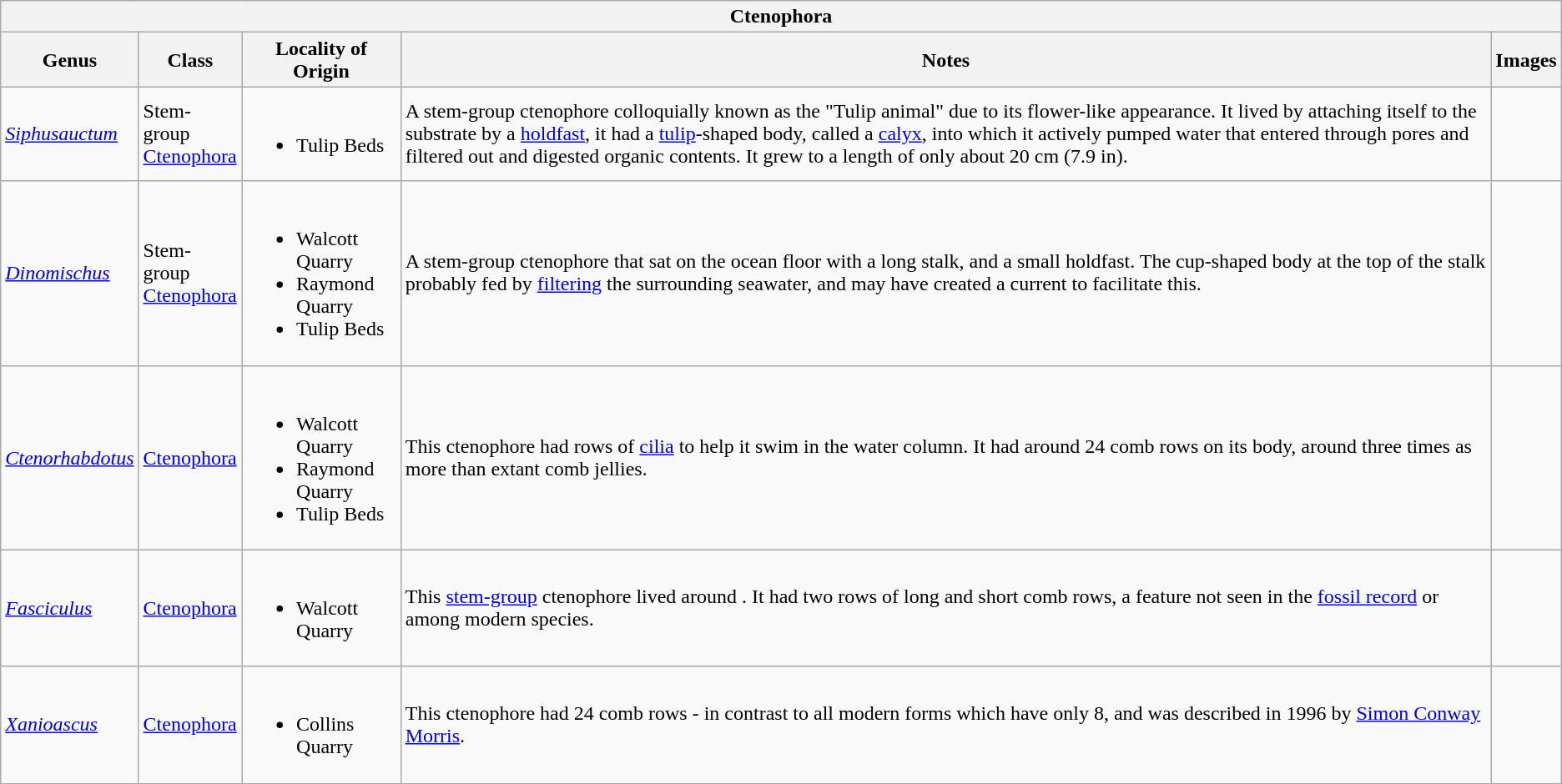<table class="wikitable sortable mw-collapsible">
<tr>
<th colspan="6" align="center">Ctenophora</th>
</tr>
<tr>
<th>Genus</th>
<th>Class</th>
<th>Locality of Origin</th>
<th>Notes</th>
<th>Images</th>
</tr>
<tr>
<td><em><a href='#'>Siphusauctum</a></em></td>
<td>Stem-group<br><a href='#'>Ctenophora</a></td>
<td><br><ul><li>Tulip Beds</li></ul></td>
<td>A stem-group ctenophore colloquially known as the "Tulip animal" due to its flower-like appearance. It lived by attaching itself to the substrate by a <a href='#'>holdfast</a>, it had a <a href='#'>tulip</a>-shaped body, called a <a href='#'>calyx</a>, into which it actively pumped water that entered through pores and filtered out and digested organic contents. It grew to a length of only about 20 cm (7.9 in).</td>
<td></td>
</tr>
<tr>
<td><em><a href='#'>Dinomischus</a></em></td>
<td>Stem-group<br><a href='#'>Ctenophora</a></td>
<td><br><ul><li>Walcott Quarry</li><li>Raymond Quarry</li><li>Tulip Beds</li></ul></td>
<td>A stem-group ctenophore that sat on the ocean floor with a long stalk, and a small holdfast. The cup-shaped body at the top of the stalk probably fed by <a href='#'>filtering</a> the surrounding seawater, and may have created a current to facilitate this.</td>
<td></td>
</tr>
<tr>
<td><em><a href='#'>Ctenorhabdotus</a></em></td>
<td><a href='#'>Ctenophora</a></td>
<td><br><ul><li>Walcott Quarry</li><li>Raymond Quarry</li><li>Tulip Beds</li></ul></td>
<td>This ctenophore had rows of <a href='#'>cilia</a> to help it swim in the water column. It had around 24 comb rows on its body, around three times as more than extant comb jellies.</td>
<td></td>
</tr>
<tr>
<td><em><a href='#'>Fasciculus</a></em></td>
<td><a href='#'>Ctenophora</a></td>
<td><br><ul><li>Walcott Quarry</li></ul></td>
<td>This <a href='#'>stem-group</a> ctenophore lived around . It had two rows of long and short comb rows, a feature not seen in the <a href='#'>fossil record</a> or among modern species.</td>
<td></td>
</tr>
<tr>
<td><em><a href='#'>Xanioascus</a></em></td>
<td><a href='#'>Ctenophora</a></td>
<td><br><ul><li>Collins Quarry</li></ul></td>
<td>This ctenophore had 24 comb rows - in contrast to all modern forms which have only 8, and was described in 1996 by <a href='#'>Simon Conway Morris</a>.</td>
<td></td>
</tr>
</table>
